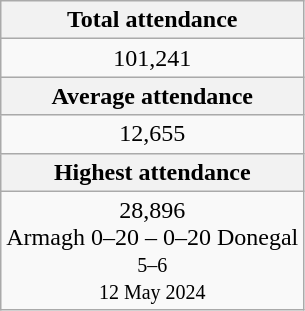<table class=wikitable>
<tr>
<th colspan=3 align=center>Total attendance</th>
</tr>
<tr>
<td colspan=3 align=center>101,241</td>
</tr>
<tr>
<th colspan=3 align=center>Average attendance</th>
</tr>
<tr>
<td colspan=3 align=center>12,655</td>
</tr>
<tr>
<th colspan=3 align=center>Highest attendance</th>
</tr>
<tr>
<td colspan=3 align=center>28,896 <br> Armagh 0–20 – 0–20 Donegal <br> <small>5–6 <br> 12 May 2024</small></td>
</tr>
</table>
